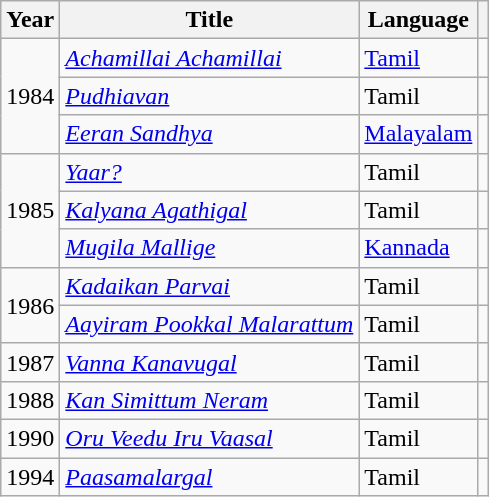<table class="wikitable">
<tr>
<th>Year</th>
<th>Title</th>
<th>Language</th>
<th></th>
</tr>
<tr>
<td rowspan="3">1984</td>
<td><em><a href='#'>Achamillai Achamillai</a></em></td>
<td><a href='#'>Tamil</a></td>
<td></td>
</tr>
<tr>
<td><em><a href='#'>Pudhiavan</a></em></td>
<td>Tamil</td>
<td></td>
</tr>
<tr>
<td><em><a href='#'>Eeran Sandhya</a></em></td>
<td><a href='#'>Malayalam</a></td>
<td></td>
</tr>
<tr>
<td rowspan="3">1985</td>
<td><em><a href='#'>Yaar?</a></em></td>
<td>Tamil</td>
<td></td>
</tr>
<tr>
<td><em><a href='#'>Kalyana Agathigal</a></em></td>
<td>Tamil</td>
<td></td>
</tr>
<tr>
<td><em><a href='#'>Mugila Mallige</a></em></td>
<td><a href='#'>Kannada</a></td>
<td></td>
</tr>
<tr>
<td rowspan="2">1986</td>
<td><em><a href='#'>Kadaikan Parvai</a></em></td>
<td>Tamil</td>
<td></td>
</tr>
<tr>
<td><em><a href='#'>Aayiram Pookkal Malarattum</a></em></td>
<td>Tamil</td>
<td></td>
</tr>
<tr>
<td>1987</td>
<td><em><a href='#'>Vanna Kanavugal</a></em></td>
<td>Tamil</td>
<td></td>
</tr>
<tr>
<td>1988</td>
<td><em><a href='#'>Kan Simittum Neram</a></em></td>
<td>Tamil</td>
<td></td>
</tr>
<tr>
<td>1990</td>
<td><em><a href='#'>Oru Veedu Iru Vaasal</a></em></td>
<td>Tamil</td>
<td></td>
</tr>
<tr>
<td>1994</td>
<td><em><a href='#'>Paasamalargal</a></em></td>
<td>Tamil</td>
<td></td>
</tr>
</table>
